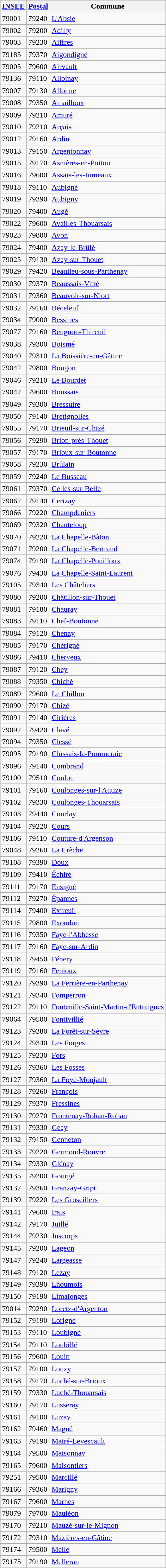<table class="wikitable sortable">
<tr>
<th><a href='#'>INSEE</a></th>
<th><a href='#'>Postal</a></th>
<th>Commune</th>
</tr>
<tr>
<td>79001</td>
<td>79240</td>
<td><a href='#'>L'Absie</a></td>
</tr>
<tr>
<td>79002</td>
<td>79200</td>
<td><a href='#'>Adilly</a></td>
</tr>
<tr>
<td>79003</td>
<td>79230</td>
<td><a href='#'>Aiffres</a></td>
</tr>
<tr>
<td>79185</td>
<td>79370</td>
<td><a href='#'>Aigondigné</a></td>
</tr>
<tr>
<td>79005</td>
<td>79600</td>
<td><a href='#'>Airvault</a></td>
</tr>
<tr>
<td>79136</td>
<td>79110</td>
<td><a href='#'>Alloinay</a></td>
</tr>
<tr>
<td>79007</td>
<td>79130</td>
<td><a href='#'>Allonne</a></td>
</tr>
<tr>
<td>79008</td>
<td>79350</td>
<td><a href='#'>Amailloux</a></td>
</tr>
<tr>
<td>79009</td>
<td>79210</td>
<td><a href='#'>Amuré</a></td>
</tr>
<tr>
<td>79010</td>
<td>79210</td>
<td><a href='#'>Arçais</a></td>
</tr>
<tr>
<td>79012</td>
<td>79160</td>
<td><a href='#'>Ardin</a></td>
</tr>
<tr>
<td>79013</td>
<td>79150</td>
<td><a href='#'>Argentonnay</a></td>
</tr>
<tr>
<td>79015</td>
<td>79170</td>
<td><a href='#'>Asnières-en-Poitou</a></td>
</tr>
<tr>
<td>79016</td>
<td>79600</td>
<td><a href='#'>Assais-les-Jumeaux</a></td>
</tr>
<tr>
<td>79018</td>
<td>79110</td>
<td><a href='#'>Aubigné</a></td>
</tr>
<tr>
<td>79019</td>
<td>79390</td>
<td><a href='#'>Aubigny</a></td>
</tr>
<tr>
<td>79020</td>
<td>79400</td>
<td><a href='#'>Augé</a></td>
</tr>
<tr>
<td>79022</td>
<td>79600</td>
<td><a href='#'>Availles-Thouarsais</a></td>
</tr>
<tr>
<td>79023</td>
<td>79800</td>
<td><a href='#'>Avon</a></td>
</tr>
<tr>
<td>79024</td>
<td>79400</td>
<td><a href='#'>Azay-le-Brûlé</a></td>
</tr>
<tr>
<td>79025</td>
<td>79130</td>
<td><a href='#'>Azay-sur-Thouet</a></td>
</tr>
<tr>
<td>79029</td>
<td>79420</td>
<td><a href='#'>Beaulieu-sous-Parthenay</a></td>
</tr>
<tr>
<td>79030</td>
<td>79370</td>
<td><a href='#'>Beaussais-Vitré</a></td>
</tr>
<tr>
<td>79031</td>
<td>79360</td>
<td><a href='#'>Beauvoir-sur-Niort</a></td>
</tr>
<tr>
<td>79032</td>
<td>79160</td>
<td><a href='#'>Béceleuf</a></td>
</tr>
<tr>
<td>79034</td>
<td>79000</td>
<td><a href='#'>Bessines</a></td>
</tr>
<tr>
<td>79077</td>
<td>79160</td>
<td><a href='#'>Beugnon-Thireuil</a></td>
</tr>
<tr>
<td>79038</td>
<td>79300</td>
<td><a href='#'>Boismé</a></td>
</tr>
<tr>
<td>79040</td>
<td>79310</td>
<td><a href='#'>La Boissière-en-Gâtine</a></td>
</tr>
<tr>
<td>79042</td>
<td>79800</td>
<td><a href='#'>Bougon</a></td>
</tr>
<tr>
<td>79046</td>
<td>79210</td>
<td><a href='#'>Le Bourdet</a></td>
</tr>
<tr>
<td>79047</td>
<td>79600</td>
<td><a href='#'>Boussais</a></td>
</tr>
<tr>
<td>79049</td>
<td>79300</td>
<td><a href='#'>Bressuire</a></td>
</tr>
<tr>
<td>79050</td>
<td>79140</td>
<td><a href='#'>Bretignolles</a></td>
</tr>
<tr>
<td>79055</td>
<td>79170</td>
<td><a href='#'>Brieuil-sur-Chizé</a></td>
</tr>
<tr>
<td>79056</td>
<td>79290</td>
<td><a href='#'>Brion-près-Thouet</a></td>
</tr>
<tr>
<td>79057</td>
<td>79170</td>
<td><a href='#'>Brioux-sur-Boutonne</a></td>
</tr>
<tr>
<td>79058</td>
<td>79230</td>
<td><a href='#'>Brûlain</a></td>
</tr>
<tr>
<td>79059</td>
<td>79240</td>
<td><a href='#'>Le Busseau</a></td>
</tr>
<tr>
<td>79061</td>
<td>79370</td>
<td><a href='#'>Celles-sur-Belle</a></td>
</tr>
<tr>
<td>79062</td>
<td>79140</td>
<td><a href='#'>Cerizay</a></td>
</tr>
<tr>
<td>79066</td>
<td>79220</td>
<td><a href='#'>Champdeniers</a></td>
</tr>
<tr>
<td>79069</td>
<td>79320</td>
<td><a href='#'>Chanteloup</a></td>
</tr>
<tr>
<td>79070</td>
<td>79220</td>
<td><a href='#'>La Chapelle-Bâton</a></td>
</tr>
<tr>
<td>79071</td>
<td>79200</td>
<td><a href='#'>La Chapelle-Bertrand</a></td>
</tr>
<tr>
<td>79074</td>
<td>79190</td>
<td><a href='#'>La Chapelle-Pouilloux</a></td>
</tr>
<tr>
<td>79076</td>
<td>79430</td>
<td><a href='#'>La Chapelle-Saint-Laurent</a></td>
</tr>
<tr>
<td>79105</td>
<td>79340</td>
<td><a href='#'>Les Châteliers</a></td>
</tr>
<tr>
<td>79080</td>
<td>79200</td>
<td><a href='#'>Châtillon-sur-Thouet</a></td>
</tr>
<tr>
<td>79081</td>
<td>79180</td>
<td><a href='#'>Chauray</a></td>
</tr>
<tr>
<td>79083</td>
<td>79110</td>
<td><a href='#'>Chef-Boutonne</a></td>
</tr>
<tr>
<td>79084</td>
<td>79120</td>
<td><a href='#'>Chenay</a></td>
</tr>
<tr>
<td>79085</td>
<td>79170</td>
<td><a href='#'>Chérigné</a></td>
</tr>
<tr>
<td>79086</td>
<td>79410</td>
<td><a href='#'>Cherveux</a></td>
</tr>
<tr>
<td>79087</td>
<td>79120</td>
<td><a href='#'>Chey</a></td>
</tr>
<tr>
<td>79088</td>
<td>79350</td>
<td><a href='#'>Chiché</a></td>
</tr>
<tr>
<td>79089</td>
<td>79600</td>
<td><a href='#'>Le Chillou</a></td>
</tr>
<tr>
<td>79090</td>
<td>79170</td>
<td><a href='#'>Chizé</a></td>
</tr>
<tr>
<td>79091</td>
<td>79140</td>
<td><a href='#'>Cirières</a></td>
</tr>
<tr>
<td>79092</td>
<td>79420</td>
<td><a href='#'>Clavé</a></td>
</tr>
<tr>
<td>79094</td>
<td>79350</td>
<td><a href='#'>Clessé</a></td>
</tr>
<tr>
<td>79095</td>
<td>79190</td>
<td><a href='#'>Clussais-la-Pommeraie</a></td>
</tr>
<tr>
<td>79096</td>
<td>79140</td>
<td><a href='#'>Combrand</a></td>
</tr>
<tr>
<td>79100</td>
<td>79510</td>
<td><a href='#'>Coulon</a></td>
</tr>
<tr>
<td>79101</td>
<td>79160</td>
<td><a href='#'>Coulonges-sur-l'Autize</a></td>
</tr>
<tr>
<td>79102</td>
<td>79330</td>
<td><a href='#'>Coulonges-Thouarsais</a></td>
</tr>
<tr>
<td>79103</td>
<td>79440</td>
<td><a href='#'>Courlay</a></td>
</tr>
<tr>
<td>79104</td>
<td>79220</td>
<td><a href='#'>Cours</a></td>
</tr>
<tr>
<td>79106</td>
<td>79110</td>
<td><a href='#'>Couture-d'Argenson</a></td>
</tr>
<tr>
<td>79048</td>
<td>79260</td>
<td><a href='#'>La Crèche</a></td>
</tr>
<tr>
<td>79108</td>
<td>79390</td>
<td><a href='#'>Doux</a></td>
</tr>
<tr>
<td>79109</td>
<td>79410</td>
<td><a href='#'>Échiré</a></td>
</tr>
<tr>
<td>79111</td>
<td>79170</td>
<td><a href='#'>Ensigné</a></td>
</tr>
<tr>
<td>79112</td>
<td>79270</td>
<td><a href='#'>Épannes</a></td>
</tr>
<tr>
<td>79114</td>
<td>79400</td>
<td><a href='#'>Exireuil</a></td>
</tr>
<tr>
<td>79115</td>
<td>79800</td>
<td><a href='#'>Exoudun</a></td>
</tr>
<tr>
<td>79116</td>
<td>79350</td>
<td><a href='#'>Faye-l'Abbesse</a></td>
</tr>
<tr>
<td>79117</td>
<td>79160</td>
<td><a href='#'>Faye-sur-Ardin</a></td>
</tr>
<tr>
<td>79118</td>
<td>79450</td>
<td><a href='#'>Fénery</a></td>
</tr>
<tr>
<td>79119</td>
<td>79160</td>
<td><a href='#'>Fenioux</a></td>
</tr>
<tr>
<td>79120</td>
<td>79390</td>
<td><a href='#'>La Ferrière-en-Parthenay</a></td>
</tr>
<tr>
<td>79121</td>
<td>79340</td>
<td><a href='#'>Fomperron</a></td>
</tr>
<tr>
<td>79122</td>
<td>79110</td>
<td><a href='#'>Fontenille-Saint-Martin-d'Entraigues</a></td>
</tr>
<tr>
<td>79064</td>
<td>79500</td>
<td><a href='#'>Fontivillié</a></td>
</tr>
<tr>
<td>79123</td>
<td>79380</td>
<td><a href='#'>La Forêt-sur-Sèvre</a></td>
</tr>
<tr>
<td>79124</td>
<td>79340</td>
<td><a href='#'>Les Forges</a></td>
</tr>
<tr>
<td>79125</td>
<td>79230</td>
<td><a href='#'>Fors</a></td>
</tr>
<tr>
<td>79126</td>
<td>79360</td>
<td><a href='#'>Les Fosses</a></td>
</tr>
<tr>
<td>79127</td>
<td>79360</td>
<td><a href='#'>La Foye-Monjault</a></td>
</tr>
<tr>
<td>79128</td>
<td>79260</td>
<td><a href='#'>François</a></td>
</tr>
<tr>
<td>79129</td>
<td>79370</td>
<td><a href='#'>Fressines</a></td>
</tr>
<tr>
<td>79130</td>
<td>79270</td>
<td><a href='#'>Frontenay-Rohan-Rohan</a></td>
</tr>
<tr>
<td>79131</td>
<td>79330</td>
<td><a href='#'>Geay</a></td>
</tr>
<tr>
<td>79132</td>
<td>79150</td>
<td><a href='#'>Genneton</a></td>
</tr>
<tr>
<td>79133</td>
<td>79220</td>
<td><a href='#'>Germond-Rouvre</a></td>
</tr>
<tr>
<td>79134</td>
<td>79330</td>
<td><a href='#'>Glénay</a></td>
</tr>
<tr>
<td>79135</td>
<td>79200</td>
<td><a href='#'>Gourgé</a></td>
</tr>
<tr>
<td>79137</td>
<td>79360</td>
<td><a href='#'>Granzay-Gript</a></td>
</tr>
<tr>
<td>79139</td>
<td>79220</td>
<td><a href='#'>Les Groseillers</a></td>
</tr>
<tr>
<td>79141</td>
<td>79600</td>
<td><a href='#'>Irais</a></td>
</tr>
<tr>
<td>79142</td>
<td>79170</td>
<td><a href='#'>Juillé</a></td>
</tr>
<tr>
<td>79144</td>
<td>79230</td>
<td><a href='#'>Juscorps</a></td>
</tr>
<tr>
<td>79145</td>
<td>79200</td>
<td><a href='#'>Lageon</a></td>
</tr>
<tr>
<td>79147</td>
<td>79240</td>
<td><a href='#'>Largeasse</a></td>
</tr>
<tr>
<td>79148</td>
<td>79120</td>
<td><a href='#'>Lezay</a></td>
</tr>
<tr>
<td>79149</td>
<td>79390</td>
<td><a href='#'>Lhoumois</a></td>
</tr>
<tr>
<td>79150</td>
<td>79190</td>
<td><a href='#'>Limalonges</a></td>
</tr>
<tr>
<td>79014</td>
<td>79290</td>
<td><a href='#'>Loretz-d'Argenton</a></td>
</tr>
<tr>
<td>79152</td>
<td>79190</td>
<td><a href='#'>Lorigné</a></td>
</tr>
<tr>
<td>79153</td>
<td>79110</td>
<td><a href='#'>Loubigné</a></td>
</tr>
<tr>
<td>79154</td>
<td>79110</td>
<td><a href='#'>Loubillé</a></td>
</tr>
<tr>
<td>79156</td>
<td>79600</td>
<td><a href='#'>Louin</a></td>
</tr>
<tr>
<td>79157</td>
<td>79100</td>
<td><a href='#'>Louzy</a></td>
</tr>
<tr>
<td>79158</td>
<td>79170</td>
<td><a href='#'>Luché-sur-Brioux</a></td>
</tr>
<tr>
<td>79159</td>
<td>79330</td>
<td><a href='#'>Luché-Thouarsais</a></td>
</tr>
<tr>
<td>79160</td>
<td>79170</td>
<td><a href='#'>Lusseray</a></td>
</tr>
<tr>
<td>79161</td>
<td>79100</td>
<td><a href='#'>Luzay</a></td>
</tr>
<tr>
<td>79162</td>
<td>79460</td>
<td><a href='#'>Magné</a></td>
</tr>
<tr>
<td>79163</td>
<td>79190</td>
<td><a href='#'>Mairé-Levescault</a></td>
</tr>
<tr>
<td>79164</td>
<td>79500</td>
<td><a href='#'>Maisonnay</a></td>
</tr>
<tr>
<td>79165</td>
<td>79600</td>
<td><a href='#'>Maisontiers</a></td>
</tr>
<tr>
<td>79251</td>
<td>79500</td>
<td><a href='#'>Marcillé</a></td>
</tr>
<tr>
<td>79166</td>
<td>79360</td>
<td><a href='#'>Marigny</a></td>
</tr>
<tr>
<td>79167</td>
<td>79600</td>
<td><a href='#'>Marnes</a></td>
</tr>
<tr>
<td>79079</td>
<td>79700</td>
<td><a href='#'>Mauléon</a></td>
</tr>
<tr>
<td>79170</td>
<td>79210</td>
<td><a href='#'>Mauzé-sur-le-Mignon</a></td>
</tr>
<tr>
<td>79172</td>
<td>79310</td>
<td><a href='#'>Mazières-en-Gâtine</a></td>
</tr>
<tr>
<td>79174</td>
<td>79500</td>
<td><a href='#'>Melle</a></td>
</tr>
<tr>
<td>79175</td>
<td>79190</td>
<td><a href='#'>Melleran</a></td>
</tr>
</table>
